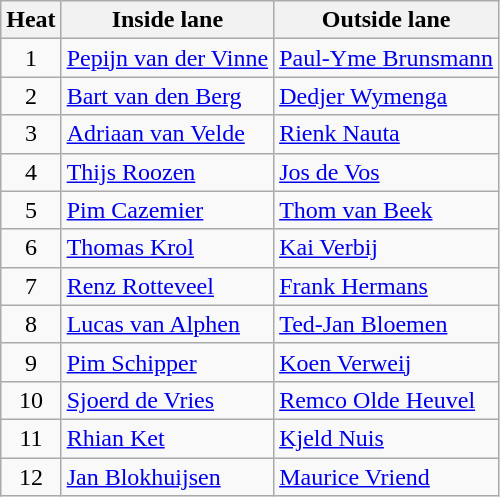<table class="wikitable">
<tr>
<th>Heat</th>
<th>Inside lane</th>
<th>Outside lane</th>
</tr>
<tr>
<td align="center">1</td>
<td><a href='#'>Pepijn van der Vinne</a></td>
<td><a href='#'>Paul-Yme Brunsmann</a></td>
</tr>
<tr>
<td align="center">2</td>
<td><a href='#'>Bart van den Berg</a></td>
<td><a href='#'>Dedjer Wymenga</a></td>
</tr>
<tr>
<td align="center">3</td>
<td><a href='#'>Adriaan van Velde</a></td>
<td><a href='#'>Rienk Nauta</a></td>
</tr>
<tr>
<td align="center">4</td>
<td><a href='#'>Thijs Roozen</a></td>
<td><a href='#'>Jos de Vos</a></td>
</tr>
<tr>
<td align="center">5</td>
<td><a href='#'>Pim Cazemier</a></td>
<td><a href='#'>Thom van Beek</a></td>
</tr>
<tr>
<td align="center">6</td>
<td><a href='#'>Thomas Krol</a></td>
<td><a href='#'>Kai Verbij</a></td>
</tr>
<tr>
<td align="center">7</td>
<td><a href='#'>Renz Rotteveel</a></td>
<td><a href='#'>Frank Hermans</a></td>
</tr>
<tr>
<td align="center">8</td>
<td><a href='#'>Lucas van Alphen</a></td>
<td><a href='#'>Ted-Jan Bloemen</a></td>
</tr>
<tr>
<td align="center">9</td>
<td><a href='#'>Pim Schipper</a></td>
<td><a href='#'>Koen Verweij</a></td>
</tr>
<tr>
<td align="center">10</td>
<td><a href='#'>Sjoerd de Vries</a></td>
<td><a href='#'>Remco Olde Heuvel</a></td>
</tr>
<tr>
<td align="center">11</td>
<td><a href='#'>Rhian Ket</a></td>
<td><a href='#'>Kjeld Nuis</a></td>
</tr>
<tr>
<td align="center">12</td>
<td><a href='#'>Jan Blokhuijsen</a></td>
<td><a href='#'>Maurice Vriend</a></td>
</tr>
</table>
